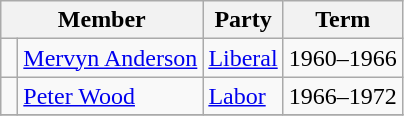<table class="wikitable">
<tr>
<th colspan="2">Member</th>
<th>Party</th>
<th>Term</th>
</tr>
<tr>
<td> </td>
<td><a href='#'>Mervyn Anderson</a></td>
<td><a href='#'>Liberal</a></td>
<td>1960–1966</td>
</tr>
<tr>
<td> </td>
<td><a href='#'>Peter Wood</a></td>
<td><a href='#'>Labor</a></td>
<td>1966–1972</td>
</tr>
<tr>
</tr>
</table>
